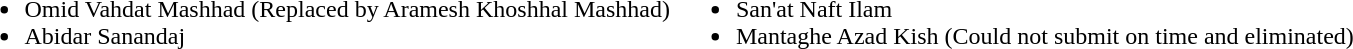<table>
<tr style="vertical-align: top;">
<td><br><ul><li>Omid Vahdat Mashhad (Replaced by Aramesh Khoshhal Mashhad)</li><li>Abidar Sanandaj</li></ul></td>
<td><br><ul><li>San'at Naft Ilam</li><li>Mantaghe Azad Kish (Could not submit on time and eliminated)</li></ul></td>
</tr>
</table>
